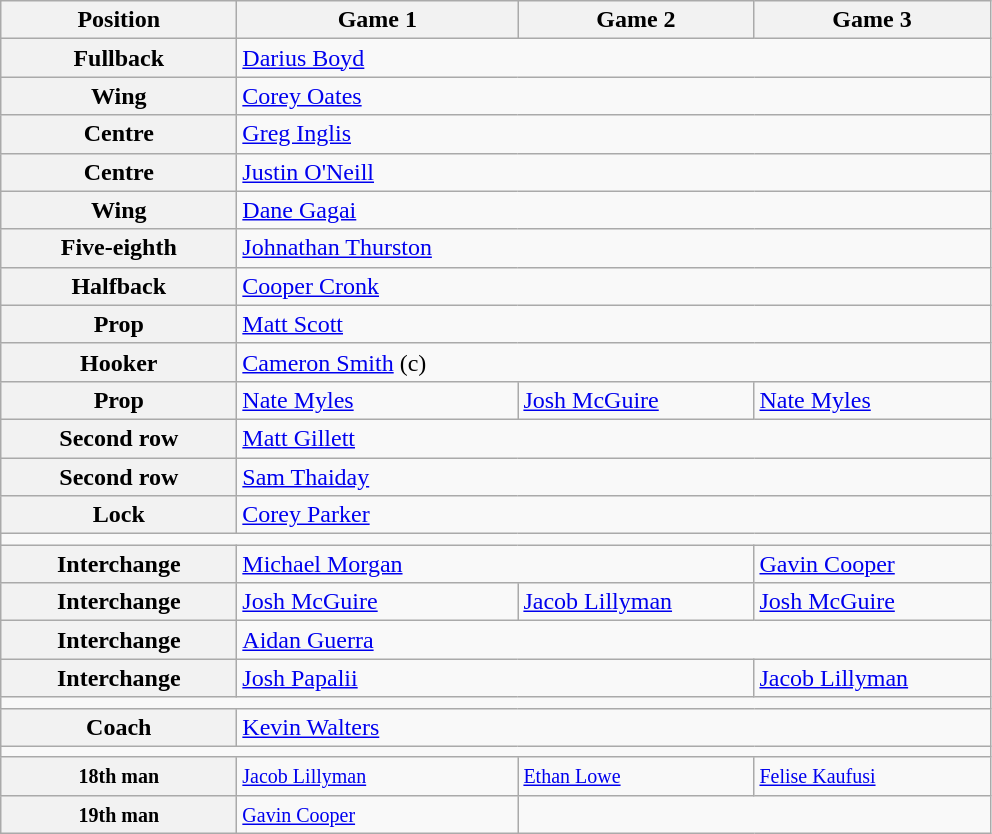<table class="wikitable">
<tr>
<th style="width:150px;">Position</th>
<th style="width:180px;">Game 1</th>
<th style="width:150px;">Game 2</th>
<th style="width:150px;">Game 3</th>
</tr>
<tr>
<th>Fullback</th>
<td colspan="3"> <a href='#'>Darius Boyd</a></td>
</tr>
<tr>
<th>Wing</th>
<td colspan="3"> <a href='#'>Corey Oates</a></td>
</tr>
<tr>
<th>Centre</th>
<td colspan="3"> <a href='#'>Greg Inglis</a></td>
</tr>
<tr>
<th>Centre</th>
<td colspan="3"> <a href='#'>Justin O'Neill</a></td>
</tr>
<tr>
<th>Wing</th>
<td colspan="3"> <a href='#'>Dane Gagai</a></td>
</tr>
<tr>
<th>Five-eighth</th>
<td colspan="3"> <a href='#'>Johnathan Thurston</a></td>
</tr>
<tr>
<th>Halfback</th>
<td colspan="3"> <a href='#'>Cooper Cronk</a></td>
</tr>
<tr>
<th>Prop</th>
<td colspan="3"> <a href='#'>Matt Scott</a></td>
</tr>
<tr>
<th>Hooker</th>
<td colspan="3"> <a href='#'>Cameron Smith</a> (c)</td>
</tr>
<tr>
<th>Prop</th>
<td colspan="1"> <a href='#'>Nate Myles</a></td>
<td colspan="1"> <a href='#'>Josh McGuire</a></td>
<td colspan="1"> <a href='#'>Nate Myles</a></td>
</tr>
<tr>
<th>Second row</th>
<td colspan="3"> <a href='#'>Matt Gillett</a></td>
</tr>
<tr>
<th>Second row</th>
<td colspan="3"> <a href='#'>Sam Thaiday</a></td>
</tr>
<tr>
<th>Lock</th>
<td colspan="3"> <a href='#'>Corey Parker</a></td>
</tr>
<tr>
<td colspan="4"></td>
</tr>
<tr>
<th>Interchange</th>
<td colspan="2"> <a href='#'>Michael Morgan</a></td>
<td colspan="1"> <a href='#'>Gavin Cooper</a></td>
</tr>
<tr>
<th>Interchange</th>
<td colspan="1"> <a href='#'>Josh McGuire</a></td>
<td colspan="1"> <a href='#'>Jacob Lillyman</a></td>
<td colspan="1"> <a href='#'>Josh McGuire</a></td>
</tr>
<tr>
<th>Interchange</th>
<td colspan="3"> <a href='#'>Aidan Guerra</a></td>
</tr>
<tr>
<th>Interchange</th>
<td colspan="2"> <a href='#'>Josh Papalii</a></td>
<td colspan="1"> <a href='#'>Jacob Lillyman</a></td>
</tr>
<tr>
<td colspan="4"></td>
</tr>
<tr>
<th>Coach</th>
<td colspan="3"> <a href='#'>Kevin Walters</a></td>
</tr>
<tr>
<td colspan="4"></td>
</tr>
<tr>
<th><small>18th man</small></th>
<td colspan="1"> <small><a href='#'>Jacob Lillyman</a></small></td>
<td colspan="1"> <small><a href='#'>Ethan Lowe</a></small></td>
<td> <small><a href='#'>Felise Kaufusi</a></small></td>
</tr>
<tr>
<th><small>19th man</small></th>
<td colspan="1"> <small><a href='#'>Gavin Cooper</a></small></td>
<td colspan="2"></td>
</tr>
</table>
